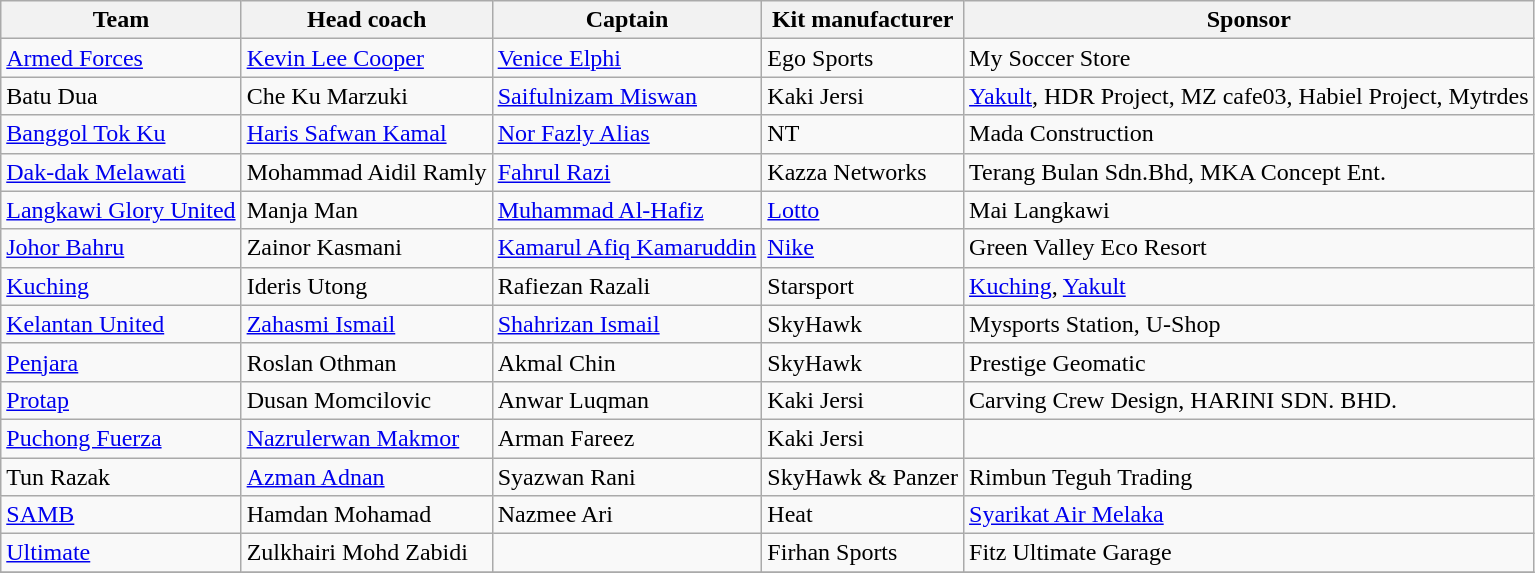<table class="wikitable sortable">
<tr>
<th>Team</th>
<th>Head coach</th>
<th>Captain</th>
<th>Kit manufacturer</th>
<th>Sponsor</th>
</tr>
<tr>
<td><a href='#'>Armed Forces</a></td>
<td> <a href='#'>Kevin Lee Cooper</a></td>
<td> <a href='#'>Venice Elphi</a></td>
<td>Ego Sports</td>
<td>My Soccer Store</td>
</tr>
<tr>
<td>Batu Dua</td>
<td> Che Ku Marzuki</td>
<td> <a href='#'>Saifulnizam Miswan</a></td>
<td>Kaki Jersi</td>
<td><a href='#'>Yakult</a>, HDR Project, MZ cafe03, Habiel Project, Mytrdes</td>
</tr>
<tr>
<td><a href='#'>Banggol Tok Ku</a></td>
<td> <a href='#'>Haris Safwan Kamal</a></td>
<td> <a href='#'>Nor Fazly Alias</a></td>
<td>NT</td>
<td>Mada Construction</td>
</tr>
<tr>
<td><a href='#'>Dak-dak Melawati</a></td>
<td> Mohammad Aidil Ramly</td>
<td> <a href='#'>Fahrul Razi</a></td>
<td>Kazza Networks</td>
<td>Terang Bulan Sdn.Bhd, MKA Concept Ent.</td>
</tr>
<tr>
<td><a href='#'>Langkawi Glory United</a></td>
<td> Manja Man</td>
<td> <a href='#'>Muhammad Al-Hafiz</a></td>
<td><a href='#'>Lotto</a></td>
<td>Mai Langkawi</td>
</tr>
<tr>
<td><a href='#'>Johor Bahru</a></td>
<td> Zainor Kasmani</td>
<td> <a href='#'>Kamarul Afiq Kamaruddin</a></td>
<td><a href='#'>Nike</a></td>
<td>Green Valley Eco Resort</td>
</tr>
<tr>
<td><a href='#'>Kuching</a></td>
<td>  Ideris Utong</td>
<td> Rafiezan Razali</td>
<td>Starsport</td>
<td><a href='#'>Kuching</a>, <a href='#'>Yakult</a></td>
</tr>
<tr>
<td><a href='#'>Kelantan United</a></td>
<td> <a href='#'>Zahasmi Ismail</a></td>
<td> <a href='#'>Shahrizan Ismail</a></td>
<td>SkyHawk</td>
<td>Mysports Station, U-Shop</td>
</tr>
<tr>
<td><a href='#'>Penjara</a></td>
<td> Roslan Othman</td>
<td> Akmal Chin</td>
<td>SkyHawk</td>
<td>Prestige Geomatic</td>
</tr>
<tr>
<td><a href='#'>Protap</a></td>
<td> Dusan Momcilovic</td>
<td> Anwar Luqman</td>
<td>Kaki Jersi</td>
<td>Carving Crew Design, HARINI SDN. BHD.</td>
</tr>
<tr>
<td><a href='#'>Puchong Fuerza</a></td>
<td> <a href='#'>Nazrulerwan Makmor</a></td>
<td> Arman Fareez</td>
<td>Kaki Jersi</td>
<td></td>
</tr>
<tr>
<td>Tun Razak</td>
<td> <a href='#'>Azman Adnan</a></td>
<td> Syazwan Rani</td>
<td>SkyHawk & Panzer</td>
<td>Rimbun Teguh Trading</td>
</tr>
<tr>
<td><a href='#'>SAMB</a></td>
<td> Hamdan Mohamad</td>
<td> Nazmee Ari</td>
<td>Heat</td>
<td><a href='#'>Syarikat Air Melaka</a></td>
</tr>
<tr>
<td><a href='#'>Ultimate</a></td>
<td> Zulkhairi Mohd Zabidi</td>
<td></td>
<td>Firhan Sports</td>
<td>Fitz Ultimate Garage</td>
</tr>
<tr>
</tr>
</table>
